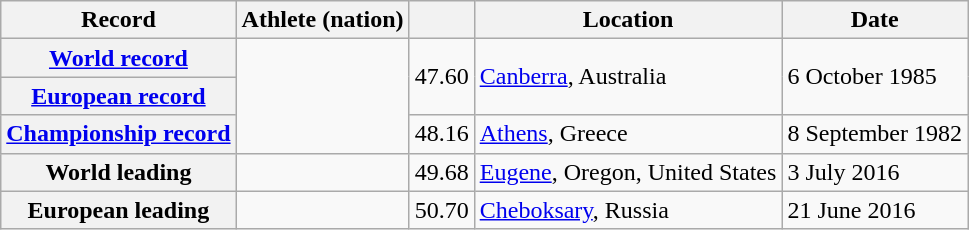<table class="wikitable">
<tr>
<th scope="col">Record</th>
<th scope="col">Athlete (nation)</th>
<th scope="col"></th>
<th scope="col">Location</th>
<th scope="col">Date</th>
</tr>
<tr>
<th scope="row"><a href='#'>World record</a></th>
<td rowspan="3"></td>
<td rowspan="2">47.60</td>
<td rowspan="2"><a href='#'>Canberra</a>, Australia</td>
<td rowspan="2">6 October 1985</td>
</tr>
<tr>
<th scope="row"><a href='#'>European record</a></th>
</tr>
<tr>
<th scope="row"><a href='#'>Championship record</a></th>
<td>48.16</td>
<td><a href='#'>Athens</a>, Greece</td>
<td>8 September 1982</td>
</tr>
<tr>
<th scope="row">World leading</th>
<td></td>
<td>49.68</td>
<td><a href='#'>Eugene</a>, Oregon, United States</td>
<td>3 July 2016</td>
</tr>
<tr>
<th scope="row">European leading</th>
<td></td>
<td>50.70</td>
<td><a href='#'>Cheboksary</a>, Russia</td>
<td>21 June 2016</td>
</tr>
</table>
